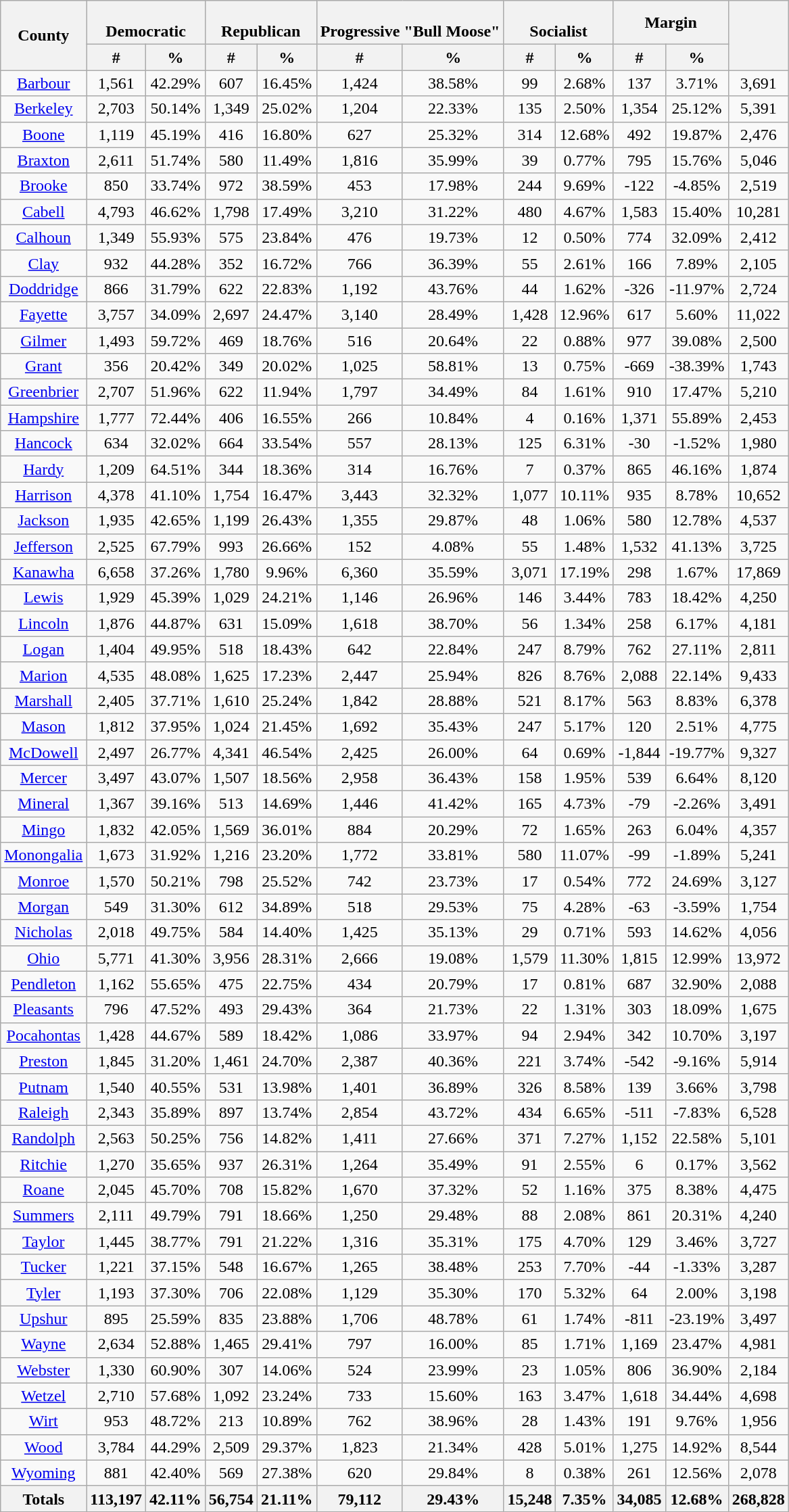<table class="wikitable sortable mw-collapsible mw-collapsed" style="text-align:center">
<tr>
<th style="text-align:center;" rowspan="2">County</th>
<th style="text-align:center;" colspan="2"><br>Democratic</th>
<th style="text-align:center;" colspan="2"><br>Republican</th>
<th style="text-align:center;" colspan="2"><br>Progressive "Bull Moose"</th>
<th style="text-align:center;" colspan="2"><br>Socialist</th>
<th style="text-align:center;" colspan="2">Margin</th>
<th style="text-align:center;" rowspan="2"></th>
</tr>
<tr>
<th style="text-align:center;" data-sort-type="number">#</th>
<th style="text-align:center;" data-sort-type="number">%</th>
<th style="text-align:center;" data-sort-type="number">#</th>
<th style="text-align:center;" data-sort-type="number">%</th>
<th style="text-align:center;" data-sort-type="number">#</th>
<th style="text-align:center;" data-sort-type="number">%</th>
<th style="text-align:center;" data-sort-type="number">#</th>
<th style="text-align:center;" data-sort-type="number">%</th>
<th style="text-align:center;" data-sort-type="number">#</th>
<th style="text-align:center;" data-sort-type="number">%</th>
</tr>
<tr style="text-align:center;">
<td><a href='#'>Barbour</a></td>
<td>1,561</td>
<td>42.29%</td>
<td>607</td>
<td>16.45%</td>
<td>1,424</td>
<td>38.58%</td>
<td>99</td>
<td>2.68%</td>
<td>137</td>
<td>3.71%</td>
<td>3,691</td>
</tr>
<tr style="text-align:center;">
<td><a href='#'>Berkeley</a></td>
<td>2,703</td>
<td>50.14%</td>
<td>1,349</td>
<td>25.02%</td>
<td>1,204</td>
<td>22.33%</td>
<td>135</td>
<td>2.50%</td>
<td>1,354</td>
<td>25.12%</td>
<td>5,391</td>
</tr>
<tr style="text-align:center;">
<td><a href='#'>Boone</a></td>
<td>1,119</td>
<td>45.19%</td>
<td>416</td>
<td>16.80%</td>
<td>627</td>
<td>25.32%</td>
<td>314</td>
<td>12.68%</td>
<td>492</td>
<td>19.87%</td>
<td>2,476</td>
</tr>
<tr style="text-align:center;">
<td><a href='#'>Braxton</a></td>
<td>2,611</td>
<td>51.74%</td>
<td>580</td>
<td>11.49%</td>
<td>1,816</td>
<td>35.99%</td>
<td>39</td>
<td>0.77%</td>
<td>795</td>
<td>15.76%</td>
<td>5,046</td>
</tr>
<tr style="text-align:center;">
<td><a href='#'>Brooke</a></td>
<td>850</td>
<td>33.74%</td>
<td>972</td>
<td>38.59%</td>
<td>453</td>
<td>17.98%</td>
<td>244</td>
<td>9.69%</td>
<td>-122</td>
<td>-4.85%</td>
<td>2,519</td>
</tr>
<tr style="text-align:center;">
<td><a href='#'>Cabell</a></td>
<td>4,793</td>
<td>46.62%</td>
<td>1,798</td>
<td>17.49%</td>
<td>3,210</td>
<td>31.22%</td>
<td>480</td>
<td>4.67%</td>
<td>1,583</td>
<td>15.40%</td>
<td>10,281</td>
</tr>
<tr style="text-align:center;">
<td><a href='#'>Calhoun</a></td>
<td>1,349</td>
<td>55.93%</td>
<td>575</td>
<td>23.84%</td>
<td>476</td>
<td>19.73%</td>
<td>12</td>
<td>0.50%</td>
<td>774</td>
<td>32.09%</td>
<td>2,412</td>
</tr>
<tr style="text-align:center;">
<td><a href='#'>Clay</a></td>
<td>932</td>
<td>44.28%</td>
<td>352</td>
<td>16.72%</td>
<td>766</td>
<td>36.39%</td>
<td>55</td>
<td>2.61%</td>
<td>166</td>
<td>7.89%</td>
<td>2,105</td>
</tr>
<tr style="text-align:center;">
<td><a href='#'>Doddridge</a></td>
<td>866</td>
<td>31.79%</td>
<td>622</td>
<td>22.83%</td>
<td>1,192</td>
<td>43.76%</td>
<td>44</td>
<td>1.62%</td>
<td>-326</td>
<td>-11.97%</td>
<td>2,724</td>
</tr>
<tr style="text-align:center;">
<td><a href='#'>Fayette</a></td>
<td>3,757</td>
<td>34.09%</td>
<td>2,697</td>
<td>24.47%</td>
<td>3,140</td>
<td>28.49%</td>
<td>1,428</td>
<td>12.96%</td>
<td>617</td>
<td>5.60%</td>
<td>11,022</td>
</tr>
<tr style="text-align:center;">
<td><a href='#'>Gilmer</a></td>
<td>1,493</td>
<td>59.72%</td>
<td>469</td>
<td>18.76%</td>
<td>516</td>
<td>20.64%</td>
<td>22</td>
<td>0.88%</td>
<td>977</td>
<td>39.08%</td>
<td>2,500</td>
</tr>
<tr style="text-align:center;">
<td><a href='#'>Grant</a></td>
<td>356</td>
<td>20.42%</td>
<td>349</td>
<td>20.02%</td>
<td>1,025</td>
<td>58.81%</td>
<td>13</td>
<td>0.75%</td>
<td>-669</td>
<td>-38.39%</td>
<td>1,743</td>
</tr>
<tr style="text-align:center;">
<td><a href='#'>Greenbrier</a></td>
<td>2,707</td>
<td>51.96%</td>
<td>622</td>
<td>11.94%</td>
<td>1,797</td>
<td>34.49%</td>
<td>84</td>
<td>1.61%</td>
<td>910</td>
<td>17.47%</td>
<td>5,210</td>
</tr>
<tr style="text-align:center;">
<td><a href='#'>Hampshire</a></td>
<td>1,777</td>
<td>72.44%</td>
<td>406</td>
<td>16.55%</td>
<td>266</td>
<td>10.84%</td>
<td>4</td>
<td>0.16%</td>
<td>1,371</td>
<td>55.89%</td>
<td>2,453</td>
</tr>
<tr style="text-align:center;">
<td><a href='#'>Hancock</a></td>
<td>634</td>
<td>32.02%</td>
<td>664</td>
<td>33.54%</td>
<td>557</td>
<td>28.13%</td>
<td>125</td>
<td>6.31%</td>
<td>-30</td>
<td>-1.52%</td>
<td>1,980</td>
</tr>
<tr style="text-align:center;">
<td><a href='#'>Hardy</a></td>
<td>1,209</td>
<td>64.51%</td>
<td>344</td>
<td>18.36%</td>
<td>314</td>
<td>16.76%</td>
<td>7</td>
<td>0.37%</td>
<td>865</td>
<td>46.16%</td>
<td>1,874</td>
</tr>
<tr style="text-align:center;">
<td><a href='#'>Harrison</a></td>
<td>4,378</td>
<td>41.10%</td>
<td>1,754</td>
<td>16.47%</td>
<td>3,443</td>
<td>32.32%</td>
<td>1,077</td>
<td>10.11%</td>
<td>935</td>
<td>8.78%</td>
<td>10,652</td>
</tr>
<tr style="text-align:center;">
<td><a href='#'>Jackson</a></td>
<td>1,935</td>
<td>42.65%</td>
<td>1,199</td>
<td>26.43%</td>
<td>1,355</td>
<td>29.87%</td>
<td>48</td>
<td>1.06%</td>
<td>580</td>
<td>12.78%</td>
<td>4,537</td>
</tr>
<tr style="text-align:center;">
<td><a href='#'>Jefferson</a></td>
<td>2,525</td>
<td>67.79%</td>
<td>993</td>
<td>26.66%</td>
<td>152</td>
<td>4.08%</td>
<td>55</td>
<td>1.48%</td>
<td>1,532</td>
<td>41.13%</td>
<td>3,725</td>
</tr>
<tr style="text-align:center;">
<td><a href='#'>Kanawha</a></td>
<td>6,658</td>
<td>37.26%</td>
<td>1,780</td>
<td>9.96%</td>
<td>6,360</td>
<td>35.59%</td>
<td>3,071</td>
<td>17.19%</td>
<td>298</td>
<td>1.67%</td>
<td>17,869</td>
</tr>
<tr style="text-align:center;">
<td><a href='#'>Lewis</a></td>
<td>1,929</td>
<td>45.39%</td>
<td>1,029</td>
<td>24.21%</td>
<td>1,146</td>
<td>26.96%</td>
<td>146</td>
<td>3.44%</td>
<td>783</td>
<td>18.42%</td>
<td>4,250</td>
</tr>
<tr style="text-align:center;">
<td><a href='#'>Lincoln</a></td>
<td>1,876</td>
<td>44.87%</td>
<td>631</td>
<td>15.09%</td>
<td>1,618</td>
<td>38.70%</td>
<td>56</td>
<td>1.34%</td>
<td>258</td>
<td>6.17%</td>
<td>4,181</td>
</tr>
<tr style="text-align:center;">
<td><a href='#'>Logan</a></td>
<td>1,404</td>
<td>49.95%</td>
<td>518</td>
<td>18.43%</td>
<td>642</td>
<td>22.84%</td>
<td>247</td>
<td>8.79%</td>
<td>762</td>
<td>27.11%</td>
<td>2,811</td>
</tr>
<tr style="text-align:center;">
<td><a href='#'>Marion</a></td>
<td>4,535</td>
<td>48.08%</td>
<td>1,625</td>
<td>17.23%</td>
<td>2,447</td>
<td>25.94%</td>
<td>826</td>
<td>8.76%</td>
<td>2,088</td>
<td>22.14%</td>
<td>9,433</td>
</tr>
<tr style="text-align:center;">
<td><a href='#'>Marshall</a></td>
<td>2,405</td>
<td>37.71%</td>
<td>1,610</td>
<td>25.24%</td>
<td>1,842</td>
<td>28.88%</td>
<td>521</td>
<td>8.17%</td>
<td>563</td>
<td>8.83%</td>
<td>6,378</td>
</tr>
<tr style="text-align:center;">
<td><a href='#'>Mason</a></td>
<td>1,812</td>
<td>37.95%</td>
<td>1,024</td>
<td>21.45%</td>
<td>1,692</td>
<td>35.43%</td>
<td>247</td>
<td>5.17%</td>
<td>120</td>
<td>2.51%</td>
<td>4,775</td>
</tr>
<tr style="text-align:center;">
<td><a href='#'>McDowell</a></td>
<td>2,497</td>
<td>26.77%</td>
<td>4,341</td>
<td>46.54%</td>
<td>2,425</td>
<td>26.00%</td>
<td>64</td>
<td>0.69%</td>
<td>-1,844</td>
<td>-19.77%</td>
<td>9,327</td>
</tr>
<tr style="text-align:center;">
<td><a href='#'>Mercer</a></td>
<td>3,497</td>
<td>43.07%</td>
<td>1,507</td>
<td>18.56%</td>
<td>2,958</td>
<td>36.43%</td>
<td>158</td>
<td>1.95%</td>
<td>539</td>
<td>6.64%</td>
<td>8,120</td>
</tr>
<tr style="text-align:center;">
<td><a href='#'>Mineral</a></td>
<td>1,367</td>
<td>39.16%</td>
<td>513</td>
<td>14.69%</td>
<td>1,446</td>
<td>41.42%</td>
<td>165</td>
<td>4.73%</td>
<td>-79</td>
<td>-2.26%</td>
<td>3,491</td>
</tr>
<tr style="text-align:center;">
<td><a href='#'>Mingo</a></td>
<td>1,832</td>
<td>42.05%</td>
<td>1,569</td>
<td>36.01%</td>
<td>884</td>
<td>20.29%</td>
<td>72</td>
<td>1.65%</td>
<td>263</td>
<td>6.04%</td>
<td>4,357</td>
</tr>
<tr style="text-align:center;">
<td><a href='#'>Monongalia</a></td>
<td>1,673</td>
<td>31.92%</td>
<td>1,216</td>
<td>23.20%</td>
<td>1,772</td>
<td>33.81%</td>
<td>580</td>
<td>11.07%</td>
<td>-99</td>
<td>-1.89%</td>
<td>5,241</td>
</tr>
<tr style="text-align:center;">
<td><a href='#'>Monroe</a></td>
<td>1,570</td>
<td>50.21%</td>
<td>798</td>
<td>25.52%</td>
<td>742</td>
<td>23.73%</td>
<td>17</td>
<td>0.54%</td>
<td>772</td>
<td>24.69%</td>
<td>3,127</td>
</tr>
<tr style="text-align:center;">
<td><a href='#'>Morgan</a></td>
<td>549</td>
<td>31.30%</td>
<td>612</td>
<td>34.89%</td>
<td>518</td>
<td>29.53%</td>
<td>75</td>
<td>4.28%</td>
<td>-63</td>
<td>-3.59%</td>
<td>1,754</td>
</tr>
<tr style="text-align:center;">
<td><a href='#'>Nicholas</a></td>
<td>2,018</td>
<td>49.75%</td>
<td>584</td>
<td>14.40%</td>
<td>1,425</td>
<td>35.13%</td>
<td>29</td>
<td>0.71%</td>
<td>593</td>
<td>14.62%</td>
<td>4,056</td>
</tr>
<tr style="text-align:center;">
<td><a href='#'>Ohio</a></td>
<td>5,771</td>
<td>41.30%</td>
<td>3,956</td>
<td>28.31%</td>
<td>2,666</td>
<td>19.08%</td>
<td>1,579</td>
<td>11.30%</td>
<td>1,815</td>
<td>12.99%</td>
<td>13,972</td>
</tr>
<tr style="text-align:center;">
<td><a href='#'>Pendleton</a></td>
<td>1,162</td>
<td>55.65%</td>
<td>475</td>
<td>22.75%</td>
<td>434</td>
<td>20.79%</td>
<td>17</td>
<td>0.81%</td>
<td>687</td>
<td>32.90%</td>
<td>2,088</td>
</tr>
<tr style="text-align:center;">
<td><a href='#'>Pleasants</a></td>
<td>796</td>
<td>47.52%</td>
<td>493</td>
<td>29.43%</td>
<td>364</td>
<td>21.73%</td>
<td>22</td>
<td>1.31%</td>
<td>303</td>
<td>18.09%</td>
<td>1,675</td>
</tr>
<tr style="text-align:center;">
<td><a href='#'>Pocahontas</a></td>
<td>1,428</td>
<td>44.67%</td>
<td>589</td>
<td>18.42%</td>
<td>1,086</td>
<td>33.97%</td>
<td>94</td>
<td>2.94%</td>
<td>342</td>
<td>10.70%</td>
<td>3,197</td>
</tr>
<tr style="text-align:center;">
<td><a href='#'>Preston</a></td>
<td>1,845</td>
<td>31.20%</td>
<td>1,461</td>
<td>24.70%</td>
<td>2,387</td>
<td>40.36%</td>
<td>221</td>
<td>3.74%</td>
<td>-542</td>
<td>-9.16%</td>
<td>5,914</td>
</tr>
<tr style="text-align:center;">
<td><a href='#'>Putnam</a></td>
<td>1,540</td>
<td>40.55%</td>
<td>531</td>
<td>13.98%</td>
<td>1,401</td>
<td>36.89%</td>
<td>326</td>
<td>8.58%</td>
<td>139</td>
<td>3.66%</td>
<td>3,798</td>
</tr>
<tr style="text-align:center;">
<td><a href='#'>Raleigh</a></td>
<td>2,343</td>
<td>35.89%</td>
<td>897</td>
<td>13.74%</td>
<td>2,854</td>
<td>43.72%</td>
<td>434</td>
<td>6.65%</td>
<td>-511</td>
<td>-7.83%</td>
<td>6,528</td>
</tr>
<tr style="text-align:center;">
<td><a href='#'>Randolph</a></td>
<td>2,563</td>
<td>50.25%</td>
<td>756</td>
<td>14.82%</td>
<td>1,411</td>
<td>27.66%</td>
<td>371</td>
<td>7.27%</td>
<td>1,152</td>
<td>22.58%</td>
<td>5,101</td>
</tr>
<tr style="text-align:center;">
<td><a href='#'>Ritchie</a></td>
<td>1,270</td>
<td>35.65%</td>
<td>937</td>
<td>26.31%</td>
<td>1,264</td>
<td>35.49%</td>
<td>91</td>
<td>2.55%</td>
<td>6</td>
<td>0.17%</td>
<td>3,562</td>
</tr>
<tr style="text-align:center;">
<td><a href='#'>Roane</a></td>
<td>2,045</td>
<td>45.70%</td>
<td>708</td>
<td>15.82%</td>
<td>1,670</td>
<td>37.32%</td>
<td>52</td>
<td>1.16%</td>
<td>375</td>
<td>8.38%</td>
<td>4,475</td>
</tr>
<tr style="text-align:center;">
<td><a href='#'>Summers</a></td>
<td>2,111</td>
<td>49.79%</td>
<td>791</td>
<td>18.66%</td>
<td>1,250</td>
<td>29.48%</td>
<td>88</td>
<td>2.08%</td>
<td>861</td>
<td>20.31%</td>
<td>4,240</td>
</tr>
<tr style="text-align:center;">
<td><a href='#'>Taylor</a></td>
<td>1,445</td>
<td>38.77%</td>
<td>791</td>
<td>21.22%</td>
<td>1,316</td>
<td>35.31%</td>
<td>175</td>
<td>4.70%</td>
<td>129</td>
<td>3.46%</td>
<td>3,727</td>
</tr>
<tr style="text-align:center;">
<td><a href='#'>Tucker</a></td>
<td>1,221</td>
<td>37.15%</td>
<td>548</td>
<td>16.67%</td>
<td>1,265</td>
<td>38.48%</td>
<td>253</td>
<td>7.70%</td>
<td>-44</td>
<td>-1.33%</td>
<td>3,287</td>
</tr>
<tr style="text-align:center;">
<td><a href='#'>Tyler</a></td>
<td>1,193</td>
<td>37.30%</td>
<td>706</td>
<td>22.08%</td>
<td>1,129</td>
<td>35.30%</td>
<td>170</td>
<td>5.32%</td>
<td>64</td>
<td>2.00%</td>
<td>3,198</td>
</tr>
<tr style="text-align:center;">
<td><a href='#'>Upshur</a></td>
<td>895</td>
<td>25.59%</td>
<td>835</td>
<td>23.88%</td>
<td>1,706</td>
<td>48.78%</td>
<td>61</td>
<td>1.74%</td>
<td>-811</td>
<td>-23.19%</td>
<td>3,497</td>
</tr>
<tr style="text-align:center;">
<td><a href='#'>Wayne</a></td>
<td>2,634</td>
<td>52.88%</td>
<td>1,465</td>
<td>29.41%</td>
<td>797</td>
<td>16.00%</td>
<td>85</td>
<td>1.71%</td>
<td>1,169</td>
<td>23.47%</td>
<td>4,981</td>
</tr>
<tr style="text-align:center;">
<td><a href='#'>Webster</a></td>
<td>1,330</td>
<td>60.90%</td>
<td>307</td>
<td>14.06%</td>
<td>524</td>
<td>23.99%</td>
<td>23</td>
<td>1.05%</td>
<td>806</td>
<td>36.90%</td>
<td>2,184</td>
</tr>
<tr style="text-align:center;">
<td><a href='#'>Wetzel</a></td>
<td>2,710</td>
<td>57.68%</td>
<td>1,092</td>
<td>23.24%</td>
<td>733</td>
<td>15.60%</td>
<td>163</td>
<td>3.47%</td>
<td>1,618</td>
<td>34.44%</td>
<td>4,698</td>
</tr>
<tr style="text-align:center;">
<td><a href='#'>Wirt</a></td>
<td>953</td>
<td>48.72%</td>
<td>213</td>
<td>10.89%</td>
<td>762</td>
<td>38.96%</td>
<td>28</td>
<td>1.43%</td>
<td>191</td>
<td>9.76%</td>
<td>1,956</td>
</tr>
<tr style="text-align:center;">
<td><a href='#'>Wood</a></td>
<td>3,784</td>
<td>44.29%</td>
<td>2,509</td>
<td>29.37%</td>
<td>1,823</td>
<td>21.34%</td>
<td>428</td>
<td>5.01%</td>
<td>1,275</td>
<td>14.92%</td>
<td>8,544</td>
</tr>
<tr style="text-align:center;">
<td><a href='#'>Wyoming</a></td>
<td>881</td>
<td>42.40%</td>
<td>569</td>
<td>27.38%</td>
<td>620</td>
<td>29.84%</td>
<td>8</td>
<td>0.38%</td>
<td>261</td>
<td>12.56%</td>
<td>2,078</td>
</tr>
<tr style="text-align:center;">
<th>Totals</th>
<th>113,197</th>
<th>42.11%</th>
<th>56,754</th>
<th>21.11%</th>
<th>79,112</th>
<th>29.43%</th>
<th>15,248</th>
<th>7.35%</th>
<th>34,085</th>
<th>12.68%</th>
<th>268,828</th>
</tr>
</table>
